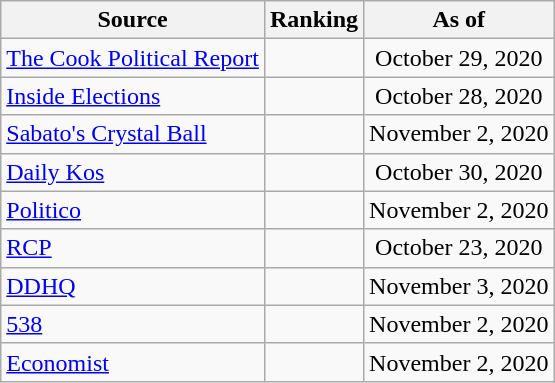<table class="wikitable" style="text-align:center">
<tr>
<th>Source</th>
<th>Ranking</th>
<th>As of</th>
</tr>
<tr>
<td align=left><a href='#'>The Cook Political Report</a></td>
<td></td>
<td>October 29, 2020</td>
</tr>
<tr>
<td align=left><a href='#'>Inside Elections</a></td>
<td></td>
<td>October 28, 2020</td>
</tr>
<tr>
<td align=left><a href='#'>Sabato's Crystal Ball</a></td>
<td></td>
<td>November 2, 2020</td>
</tr>
<tr>
<td align="left"><a href='#'>Daily Kos</a></td>
<td></td>
<td>October 30, 2020</td>
</tr>
<tr>
<td align="left"><a href='#'>Politico</a></td>
<td></td>
<td>November 2, 2020</td>
</tr>
<tr>
<td align="left"><a href='#'>RCP</a></td>
<td></td>
<td>October 23, 2020</td>
</tr>
<tr>
<td align="left"><a href='#'>DDHQ</a></td>
<td></td>
<td>November 3, 2020</td>
</tr>
<tr>
<td align="left"><a href='#'>538</a></td>
<td></td>
<td>November 2, 2020</td>
</tr>
<tr>
<td align="left"><a href='#'>Economist</a></td>
<td></td>
<td>November 2, 2020</td>
</tr>
</table>
